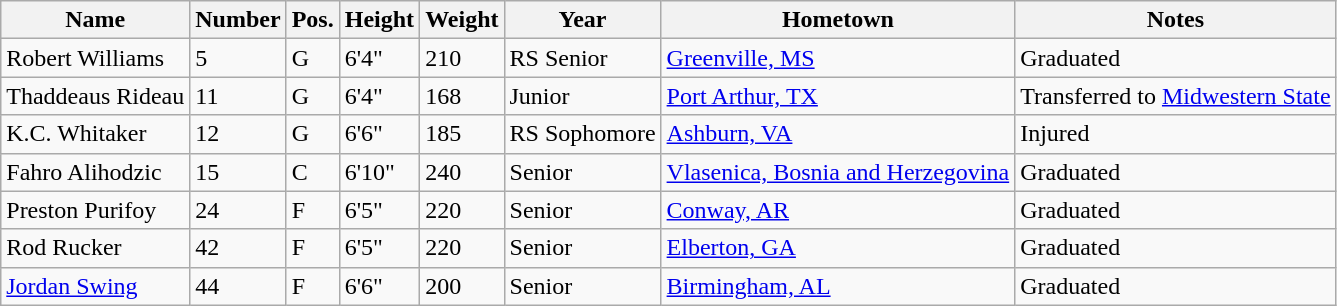<table class="wikitable sortable" border="1">
<tr>
<th>Name</th>
<th>Number</th>
<th>Pos.</th>
<th>Height</th>
<th>Weight</th>
<th>Year</th>
<th>Hometown</th>
<th class="unsortable">Notes</th>
</tr>
<tr>
<td>Robert Williams</td>
<td>5</td>
<td>G</td>
<td>6'4"</td>
<td>210</td>
<td>RS Senior</td>
<td><a href='#'>Greenville, MS</a></td>
<td>Graduated</td>
</tr>
<tr>
<td>Thaddeaus Rideau</td>
<td>11</td>
<td>G</td>
<td>6'4"</td>
<td>168</td>
<td>Junior</td>
<td><a href='#'>Port Arthur, TX</a></td>
<td>Transferred to <a href='#'> Midwestern State</a></td>
</tr>
<tr>
<td>K.C. Whitaker</td>
<td>12</td>
<td>G</td>
<td>6'6"</td>
<td>185</td>
<td>RS Sophomore</td>
<td><a href='#'>Ashburn, VA</a></td>
<td>Injured</td>
</tr>
<tr>
<td>Fahro Alihodzic</td>
<td>15</td>
<td>C</td>
<td>6'10"</td>
<td>240</td>
<td>Senior</td>
<td><a href='#'>Vlasenica, Bosnia and Herzegovina</a></td>
<td>Graduated</td>
</tr>
<tr>
<td>Preston Purifoy</td>
<td>24</td>
<td>F</td>
<td>6'5"</td>
<td>220</td>
<td>Senior</td>
<td><a href='#'>Conway, AR</a></td>
<td>Graduated</td>
</tr>
<tr>
<td>Rod Rucker</td>
<td>42</td>
<td>F</td>
<td>6'5"</td>
<td>220</td>
<td>Senior</td>
<td><a href='#'>Elberton, GA</a></td>
<td>Graduated</td>
</tr>
<tr>
<td><a href='#'>Jordan Swing</a></td>
<td>44</td>
<td>F</td>
<td>6'6"</td>
<td>200</td>
<td>Senior</td>
<td><a href='#'>Birmingham, AL</a></td>
<td>Graduated</td>
</tr>
</table>
